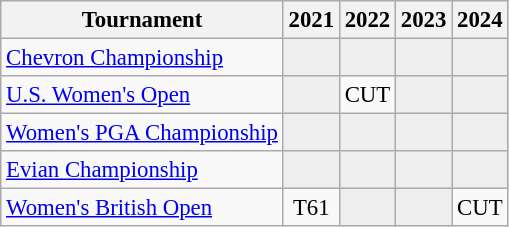<table class="wikitable" style="font-size:95%;text-align:center;">
<tr>
<th>Tournament</th>
<th>2021</th>
<th>2022</th>
<th>2023</th>
<th>2024</th>
</tr>
<tr>
<td align=left><a href='#'>Chevron Championship</a></td>
<td style="background:#eeeeee;"></td>
<td style="background:#eeeeee;"></td>
<td style="background:#eeeeee;"></td>
<td style="background:#eeeeee;"></td>
</tr>
<tr>
<td align=left><a href='#'>U.S. Women's Open</a></td>
<td style="background:#eeeeee;"></td>
<td>CUT</td>
<td style="background:#eeeeee;"></td>
<td style="background:#eeeeee;"></td>
</tr>
<tr>
<td align=left><a href='#'>Women's PGA Championship</a></td>
<td style="background:#eeeeee;"></td>
<td style="background:#eeeeee;"></td>
<td style="background:#eeeeee;"></td>
<td style="background:#eeeeee;"></td>
</tr>
<tr>
<td align=left><a href='#'>Evian Championship</a></td>
<td style="background:#eeeeee;"></td>
<td style="background:#eeeeee;"></td>
<td style="background:#eeeeee;"></td>
<td style="background:#eeeeee;"></td>
</tr>
<tr>
<td align=left><a href='#'>Women's British Open</a></td>
<td>T61</td>
<td style="background:#eeeeee;"></td>
<td style="background:#eeeeee;"></td>
<td>CUT</td>
</tr>
</table>
